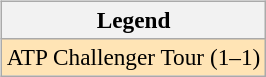<table>
<tr valign=top>
<td><br><table class="wikitable" style=font-size:97%>
<tr>
<th>Legend</th>
</tr>
<tr style="background:moccasin;">
<td>ATP Challenger Tour (1–1)</td>
</tr>
</table>
</td>
<td></td>
</tr>
</table>
